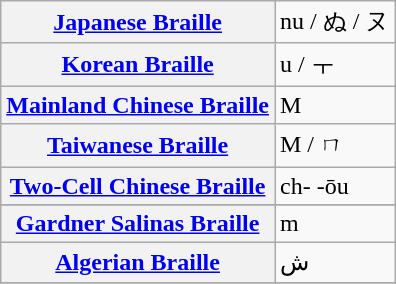<table class="wikitable">
<tr>
<th align=left><a href='#'>Japanese Braille</a></th>
<td>nu / ぬ / ヌ </td>
</tr>
<tr>
<th align=left><a href='#'>Korean Braille</a></th>
<td>u / ㅜ </td>
</tr>
<tr>
<th align=left><a href='#'>Mainland Chinese Braille</a></th>
<td>M </td>
</tr>
<tr>
<th align=left><a href='#'>Taiwanese Braille</a></th>
<td>M / ㄇ</td>
</tr>
<tr>
<th align=left><a href='#'>Two-Cell Chinese Braille</a></th>
<td>ch- -ōu</td>
</tr>
<tr>
</tr>
<tr>
<th align=left><a href='#'>Gardner Salinas Braille</a></th>
<td>m </td>
</tr>
<tr>
<th align=left><a href='#'>Algerian Braille</a></th>
<td>ش ‎</td>
</tr>
<tr>
</tr>
</table>
